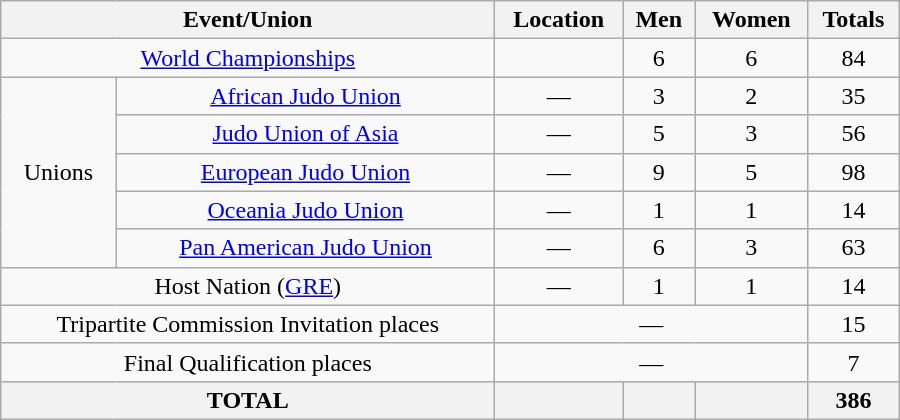<table class="wikitable" width="600" style="text-align:center;">
<tr>
<th colspan="2">Event/Union</th>
<th>Location</th>
<th>Men</th>
<th>Women</th>
<th>Totals</th>
</tr>
<tr>
<td colspan="2"><a href='#'>World Championships</a></td>
<td></td>
<td>6</td>
<td>6</td>
<td>84</td>
</tr>
<tr>
<td rowspan="5">Unions</td>
<td><a href='#'>African Judo Union</a></td>
<td>—</td>
<td>3</td>
<td>2</td>
<td>35</td>
</tr>
<tr>
<td><a href='#'>Judo Union of Asia</a></td>
<td>—</td>
<td>5</td>
<td>3</td>
<td>56</td>
</tr>
<tr>
<td><a href='#'>European Judo Union</a></td>
<td>—</td>
<td>9</td>
<td>5</td>
<td>98</td>
</tr>
<tr>
<td><a href='#'>Oceania Judo Union</a></td>
<td>—</td>
<td>1</td>
<td>1</td>
<td>14</td>
</tr>
<tr>
<td><a href='#'>Pan American Judo Union</a></td>
<td>—</td>
<td>6</td>
<td>3</td>
<td>63</td>
</tr>
<tr>
<td colspan="2">Host Nation (<a href='#'>GRE</a>)</td>
<td>—</td>
<td>1</td>
<td>1</td>
<td>14</td>
</tr>
<tr>
<td colspan="2">Tripartite Commission Invitation places</td>
<td colspan="3">—</td>
<td>15</td>
</tr>
<tr>
<td colspan="2">Final Qualification places</td>
<td colspan="3">—</td>
<td>7</td>
</tr>
<tr>
<th colspan="2">TOTAL</th>
<th></th>
<th></th>
<th></th>
<th>386</th>
</tr>
</table>
